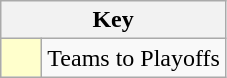<table class="wikitable" style="text-align: center;">
<tr>
<th colspan=2>Key</th>
</tr>
<tr>
<td style="background:#ffffcc; width:20px;"></td>
<td align=left>Teams to Playoffs</td>
</tr>
</table>
